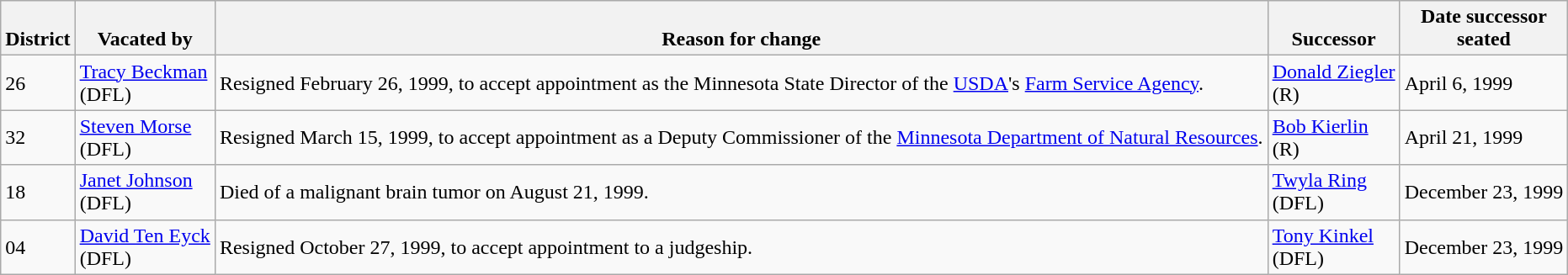<table class="wikitable sortable">
<tr style="vertical-align:bottom;">
<th>District</th>
<th>Vacated by</th>
<th>Reason for change</th>
<th>Successor</th>
<th>Date successor<br>seated</th>
</tr>
<tr>
<td>26</td>
<td nowrap ><a href='#'>Tracy Beckman</a><br>(DFL)</td>
<td>Resigned February 26, 1999, to accept appointment as the Minnesota State Director of the <a href='#'>USDA</a>'s <a href='#'>Farm Service Agency</a>.</td>
<td nowrap ><a href='#'>Donald Ziegler</a><br>(R)</td>
<td>April 6, 1999</td>
</tr>
<tr>
<td>32</td>
<td nowrap ><a href='#'>Steven Morse</a><br>(DFL)</td>
<td>Resigned March 15, 1999, to accept appointment as a Deputy Commissioner of the <a href='#'>Minnesota Department of Natural Resources</a>.</td>
<td nowrap ><a href='#'>Bob Kierlin</a><br>(R)</td>
<td>April 21, 1999</td>
</tr>
<tr>
<td>18</td>
<td nowrap ><a href='#'>Janet Johnson</a><br>(DFL)</td>
<td>Died of a malignant brain tumor on August 21, 1999.</td>
<td nowrap ><a href='#'>Twyla Ring</a><br>(DFL)</td>
<td>December 23, 1999</td>
</tr>
<tr>
<td>04</td>
<td nowrap ><a href='#'>David Ten Eyck</a><br>(DFL)</td>
<td>Resigned October 27, 1999, to accept appointment to a judgeship.</td>
<td nowrap ><a href='#'>Tony Kinkel</a><br>(DFL)</td>
<td>December 23, 1999</td>
</tr>
</table>
